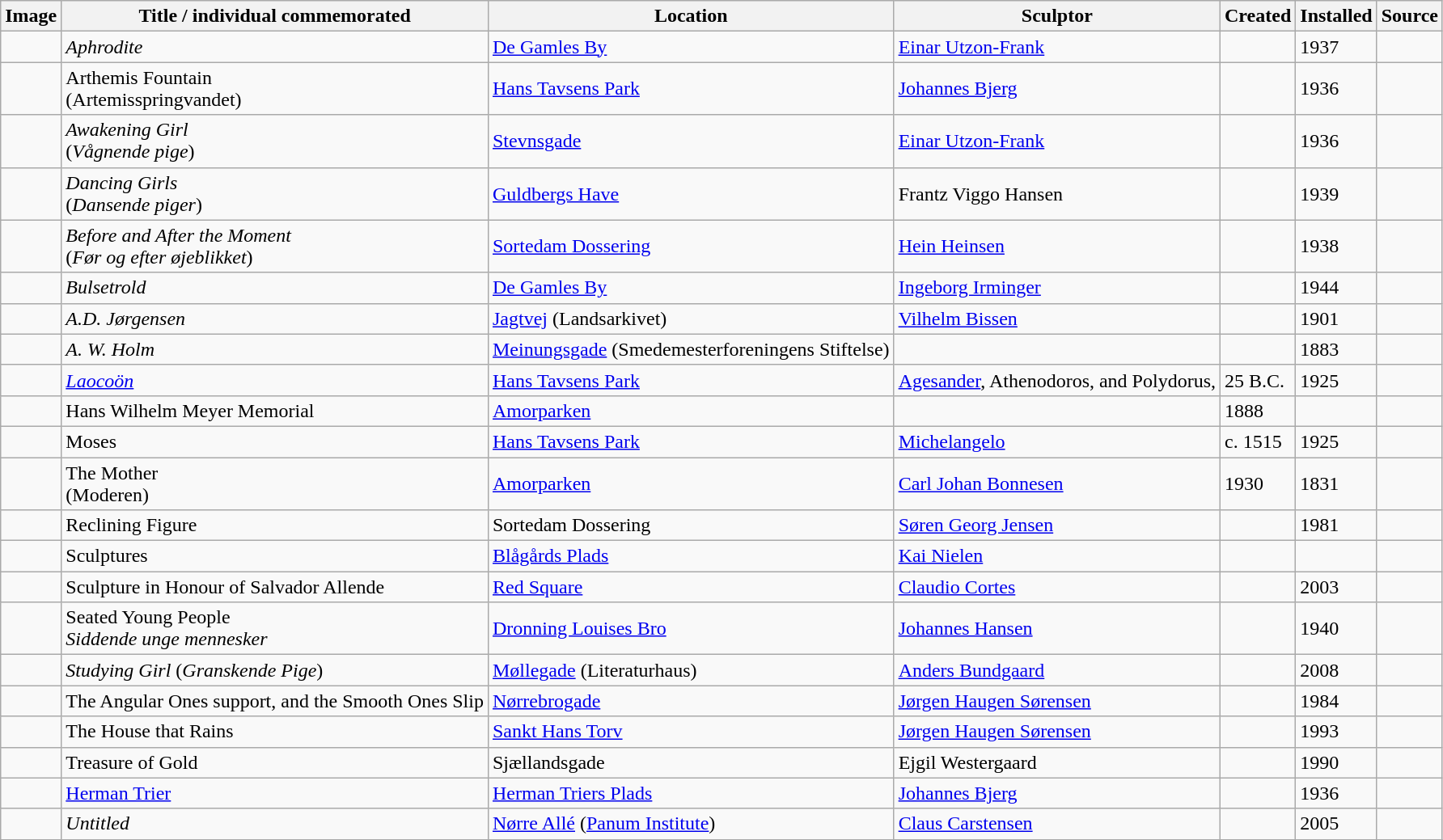<table class="wikitable sortable">
<tr>
<th>Image</th>
<th>Title / individual commemorated</th>
<th>Location</th>
<th>Sculptor</th>
<th>Created</th>
<th>Installed</th>
<th>Source</th>
</tr>
<tr>
<td></td>
<td><em>Aphrodite</em></td>
<td><a href='#'>De Gamles By</a> <br> </td>
<td><a href='#'>Einar Utzon-Frank</a></td>
<td></td>
<td>1937</td>
<td></td>
</tr>
<tr>
<td></td>
<td>Arthemis Fountain <br> (Artemisspringvandet)</td>
<td><a href='#'>Hans Tavsens Park</a> <br></td>
<td><a href='#'>Johannes Bjerg</a></td>
<td></td>
<td>1936</td>
<td></td>
</tr>
<tr>
<td></td>
<td><em>Awakening Girl</em> <br> (<em>Vågnende pige</em>)</td>
<td><a href='#'>Stevnsgade</a> <br></td>
<td><a href='#'>Einar Utzon-Frank</a></td>
<td></td>
<td>1936</td>
<td></td>
</tr>
<tr>
<td></td>
<td><em>Dancing Girls</em> <br> (<em>Dansende piger</em>)</td>
<td><a href='#'>Guldbergs Have</a> <br> </td>
<td>Frantz Viggo Hansen</td>
<td></td>
<td>1939</td>
<td></td>
</tr>
<tr>
<td></td>
<td><em>Before and After the Moment</em> <br> (<em>Før og efter øjeblikket</em>)</td>
<td><a href='#'>Sortedam Dossering</a> <br></td>
<td><a href='#'>Hein Heinsen</a></td>
<td></td>
<td>1938</td>
<td></td>
</tr>
<tr>
<td></td>
<td><em>Bulsetrold</em></td>
<td><a href='#'>De Gamles By</a> <br></td>
<td><a href='#'>Ingeborg Irminger</a></td>
<td></td>
<td>1944</td>
<td></td>
</tr>
<tr>
<td></td>
<td><em>A.D. Jørgensen</em></td>
<td><a href='#'>Jagtvej</a> (Landsarkivet) <br> </td>
<td><a href='#'>Vilhelm Bissen</a></td>
<td></td>
<td>1901</td>
<td></td>
</tr>
<tr>
<td></td>
<td><em>A. W. Holm</em></td>
<td><a href='#'>Meinungsgade</a> (Smedemesterforeningens Stiftelse)</td>
<td></td>
<td></td>
<td>1883</td>
<td></td>
</tr>
<tr>
<td></td>
<td><em><a href='#'>Laocoön</a></em></td>
<td><a href='#'>Hans Tavsens Park</a></td>
<td><a href='#'>Agesander</a>, Athenodoros, and Polydorus,</td>
<td>25 B.C.</td>
<td>1925</td>
<td></td>
</tr>
<tr>
<td></td>
<td>Hans Wilhelm Meyer Memorial</td>
<td><a href='#'>Amorparken</a> <br></td>
<td></td>
<td>1888</td>
<td></td>
<td></td>
</tr>
<tr>
<td></td>
<td>Moses</td>
<td><a href='#'>Hans Tavsens Park</a></td>
<td><a href='#'>Michelangelo</a></td>
<td>c. 1515</td>
<td>1925</td>
<td></td>
</tr>
<tr>
<td></td>
<td>The Mother <br> (Moderen)</td>
<td><a href='#'>Amorparken</a> <br></td>
<td><a href='#'>Carl Johan Bonnesen</a></td>
<td>1930</td>
<td>1831</td>
<td></td>
</tr>
<tr>
<td></td>
<td>Reclining Figure</td>
<td>Sortedam Dossering</td>
<td><a href='#'>Søren Georg Jensen</a></td>
<td></td>
<td>1981</td>
<td></td>
</tr>
<tr>
<td></td>
<td>Sculptures</td>
<td><a href='#'>Blågårds Plads</a></td>
<td><a href='#'>Kai Nielen</a></td>
<td></td>
<td></td>
<td></td>
</tr>
<tr>
<td></td>
<td>Sculpture in Honour of Salvador Allende</td>
<td><a href='#'>Red Square</a></td>
<td><a href='#'>Claudio Cortes</a></td>
<td></td>
<td>2003</td>
<td></td>
</tr>
<tr>
<td></td>
<td>Seated Young People <br><em>Siddende unge mennesker</em></td>
<td><a href='#'>Dronning Louises Bro</a></td>
<td><a href='#'>Johannes Hansen</a></td>
<td></td>
<td>1940</td>
<td></td>
</tr>
<tr>
<td></td>
<td><em>Studying Girl</em> (<em>Granskende Pige</em>)</td>
<td><a href='#'>Møllegade</a> (Literaturhaus)</td>
<td><a href='#'>Anders Bundgaard</a></td>
<td></td>
<td>2008</td>
<td></td>
</tr>
<tr>
<td></td>
<td>The Angular Ones support, and the Smooth Ones Slip</td>
<td><a href='#'>Nørrebrogade</a></td>
<td><a href='#'>Jørgen Haugen Sørensen</a></td>
<td></td>
<td>1984</td>
<td></td>
</tr>
<tr>
<td></td>
<td>The House that Rains</td>
<td><a href='#'>Sankt Hans Torv</a></td>
<td><a href='#'>Jørgen Haugen Sørensen</a></td>
<td></td>
<td>1993</td>
<td></td>
</tr>
<tr>
<td></td>
<td>Treasure of Gold</td>
<td>Sjællandsgade</td>
<td>Ejgil Westergaard</td>
<td></td>
<td>1990</td>
<td></td>
</tr>
<tr>
<td></td>
<td><a href='#'>Herman Trier</a></td>
<td><a href='#'>Herman Triers Plads</a> </td>
<td><a href='#'>Johannes Bjerg</a></td>
<td></td>
<td>1936</td>
<td></td>
</tr>
<tr>
<td></td>
<td><em>Untitled</em></td>
<td><a href='#'>Nørre Allé</a> (<a href='#'>Panum Institute</a>) <br> </td>
<td><a href='#'>Claus Carstensen</a></td>
<td></td>
<td>2005</td>
<td></td>
</tr>
<tr>
</tr>
</table>
